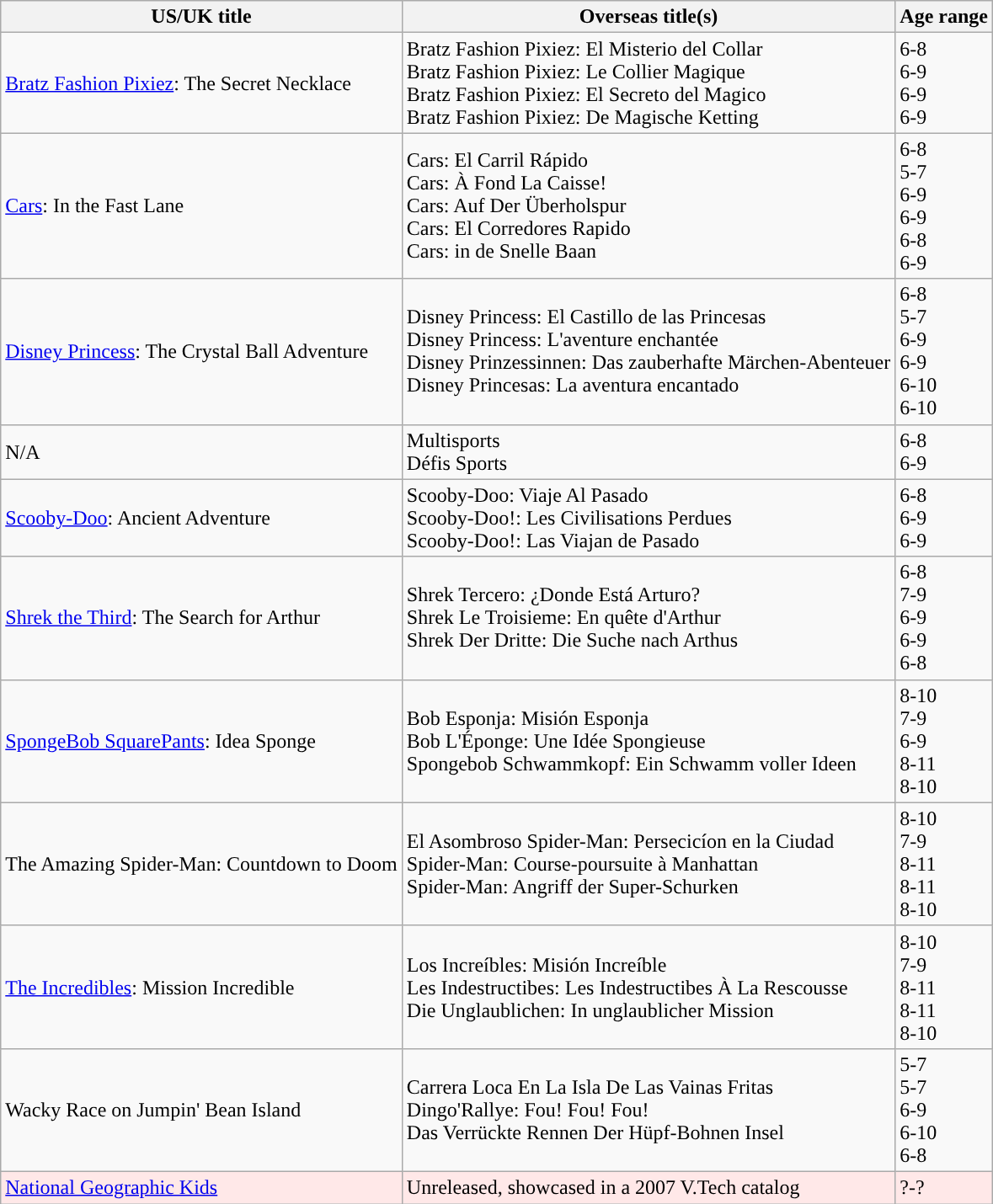<table class="wikitable sortable" border="1" id="vflash">
<tr>
<th scope="col">US/UK title</th>
<th scope="col">Overseas title(s)</th>
<th scope="col">Age range</th>
</tr>
<tr>
<td><a href='#'>Bratz Fashion Pixiez</a>: The Secret Necklace</td>
<td> Bratz Fashion Pixiez: El Misterio del Collar <br> Bratz Fashion Pixiez: Le Collier Magique<br> Bratz Fashion Pixiez: El Secreto del Magico <br> Bratz Fashion Pixiez: De Magische Ketting</td>
<td> 6-8<br> 6-9<br> 6-9<br> 6-9</td>
</tr>
<tr>
<td><a href='#'>Cars</a>: In the Fast Lane</td>
<td> Cars: El Carril Rápido <br> Cars: À Fond La Caisse! <br> Cars: Auf Der Überholspur<br>  Cars: El Corredores Rapido <br> Cars: in de Snelle Baan</td>
<td> 6-8<br> 5-7<br> 6-9<br> 6-9<br> 6-8<br> 6-9</td>
</tr>
<tr>
<td><a href='#'>Disney Princess</a>: The Crystal Ball Adventure</td>
<td> Disney Princess: El Castillo de las Princesas <br> Disney Princess: L'aventure enchantée <br> Disney Prinzessinnen: Das zauberhafte Märchen-Abenteuer<br> Disney Princesas: La aventura encantado</td>
<td> 6-8<br> 5-7<br> 6-9<br> 6-9<br> 6-10<br> 6-10</td>
</tr>
<tr>
<td>N/A</td>
<td> Multisports<br> Défis Sports</td>
<td> 6-8<br> 6-9</td>
</tr>
<tr>
<td><a href='#'>Scooby-Doo</a>: Ancient Adventure</td>
<td> Scooby-Doo: Viaje Al Pasado <br> Scooby-Doo!: Les Civilisations Perdues <br> Scooby-Doo!: Las Viajan de Pasado</td>
<td> 6-8<br> 6-9<br> 6-9</td>
</tr>
<tr>
<td><a href='#'>Shrek the Third</a>: The Search for Arthur</td>
<td> Shrek Tercero: ¿Donde Está Arturo? <br> Shrek Le Troisieme: En quête d'Arthur <br> Shrek Der Dritte: Die Suche nach Arthus</td>
<td> 6-8<br> 7-9<br> 6-9<br> 6-9<br> 6-8</td>
</tr>
<tr>
<td><a href='#'>SpongeBob SquarePants</a>: Idea Sponge</td>
<td> Bob Esponja: Misión Esponja <br> Bob L'Éponge: Une Idée Spongieuse <br> Spongebob Schwammkopf: Ein Schwamm voller Ideen</td>
<td> 8-10<br> 7-9<br> 6-9<br> 8-11<br> 8-10</td>
</tr>
<tr>
<td>The Amazing Spider-Man: Countdown to Doom</td>
<td> El Asombroso Spider-Man: Persecicíon en la Ciudad <br> Spider-Man: Course-poursuite à Manhattan <br> Spider-Man: Angriff der Super-Schurken</td>
<td> 8-10<br> 7-9<br> 8-11<br> 8-11<br> 8-10</td>
</tr>
<tr>
<td><a href='#'>The Incredibles</a>: Mission Incredible</td>
<td> Los Increíbles: Misión Increíble <br> Les Indestructibes: Les Indestructibes À La Rescousse <br> Die Unglaublichen: In unglaublicher Mission</td>
<td> 8-10<br> 7-9<br> 8-11<br> 8-11<br> 8-10</td>
</tr>
<tr>
<td>Wacky Race on Jumpin' Bean Island</td>
<td> Carrera Loca En La Isla De Las Vainas Fritas <br> Dingo'Rallye: Fou! Fou! Fou! <br> Das Verrückte Rennen Der Hüpf-Bohnen Insel</td>
<td> 5-7<br> 5-7<br> 6-9<br> 6-10<br> 6-8</td>
</tr>
<tr>
<td style="background:#FFE8E8;"><a href='#'>National Geographic Kids</a></td>
<td style="background:#FFE8E8;">Unreleased, showcased in a 2007 V.Tech catalog</td>
<td style="background:#FFE8E8;">?-?</td>
</tr>
</table>
